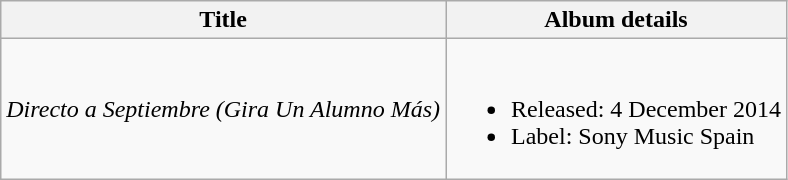<table class="wikitable">
<tr>
<th>Title</th>
<th>Album details</th>
</tr>
<tr>
<td><em>Directo a Septiembre (Gira Un Alumno Más)</em></td>
<td><br><ul><li>Released: 4 December 2014</li><li>Label: Sony Music Spain</li></ul></td>
</tr>
</table>
